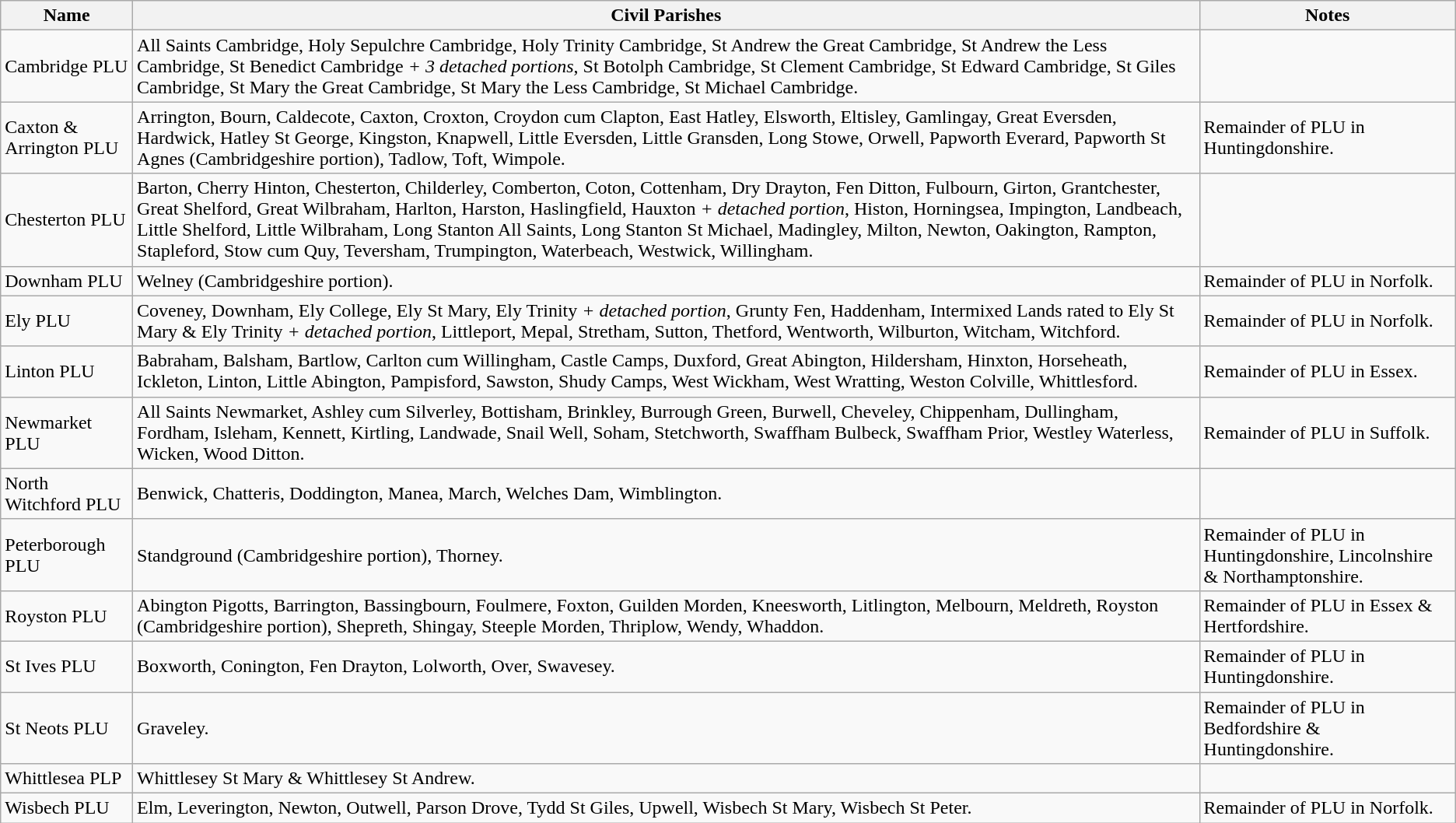<table class="wikitable">
<tr>
<th>Name</th>
<th>Civil Parishes</th>
<th>Notes</th>
</tr>
<tr>
<td>Cambridge PLU</td>
<td>All Saints Cambridge, Holy Sepulchre Cambridge, Holy Trinity Cambridge, St Andrew the Great Cambridge, St Andrew the Less Cambridge, St Benedict Cambridge <em>+ 3 detached portions</em>, St Botolph Cambridge, St Clement Cambridge, St Edward Cambridge, St Giles Cambridge, St Mary the Great Cambridge, St Mary the Less Cambridge, St Michael Cambridge.</td>
<td></td>
</tr>
<tr>
<td>Caxton & Arrington PLU</td>
<td>Arrington, Bourn, Caldecote, Caxton, Croxton, Croydon cum Clapton, East Hatley, Elsworth, Eltisley, Gamlingay, Great Eversden, Hardwick, Hatley St George, Kingston, Knapwell, Little Eversden, Little Gransden, Long Stowe, Orwell, Papworth Everard, Papworth St Agnes (Cambridgeshire portion), Tadlow, Toft, Wimpole.</td>
<td>Remainder of PLU in Huntingdonshire.</td>
</tr>
<tr>
<td>Chesterton PLU</td>
<td>Barton, Cherry Hinton, Chesterton, Childerley, Comberton, Coton, Cottenham, Dry Drayton, Fen Ditton, Fulbourn, Girton, Grantchester, Great Shelford, Great Wilbraham, Harlton, Harston, Haslingfield, Hauxton <em>+ detached portion</em>, Histon, Horningsea, Impington, Landbeach, Little Shelford, Little Wilbraham, Long Stanton All Saints, Long Stanton St Michael, Madingley, Milton, Newton, Oakington, Rampton, Stapleford, Stow cum Quy, Teversham, Trumpington, Waterbeach, Westwick, Willingham.</td>
<td></td>
</tr>
<tr>
<td>Downham PLU</td>
<td>Welney (Cambridgeshire portion).</td>
<td>Remainder of PLU in Norfolk.</td>
</tr>
<tr>
<td>Ely PLU</td>
<td>Coveney, Downham, Ely College, Ely St Mary, Ely Trinity <em>+ detached portion</em>, Grunty Fen, Haddenham, Intermixed Lands rated to Ely St Mary & Ely Trinity <em>+ detached portion</em>, Littleport, Mepal, Stretham, Sutton, Thetford, Wentworth, Wilburton, Witcham, Witchford.</td>
<td>Remainder of PLU in Norfolk.</td>
</tr>
<tr>
<td>Linton PLU</td>
<td>Babraham, Balsham, Bartlow, Carlton cum Willingham, Castle Camps, Duxford, Great Abington, Hildersham, Hinxton, Horseheath, Ickleton, Linton, Little Abington, Pampisford, Sawston, Shudy Camps, West Wickham, West Wratting, Weston Colville, Whittlesford.</td>
<td>Remainder of PLU in Essex.</td>
</tr>
<tr>
<td>Newmarket PLU</td>
<td>All Saints Newmarket, Ashley cum Silverley, Bottisham, Brinkley, Burrough Green, Burwell, Cheveley, Chippenham, Dullingham, Fordham, Isleham, Kennett, Kirtling, Landwade, Snail Well, Soham, Stetchworth, Swaffham Bulbeck, Swaffham Prior, Westley Waterless, Wicken, Wood Ditton.</td>
<td>Remainder of PLU in Suffolk.</td>
</tr>
<tr>
<td>North Witchford PLU</td>
<td>Benwick, Chatteris, Doddington, Manea, March, Welches Dam, Wimblington.</td>
<td></td>
</tr>
<tr>
<td>Peterborough PLU</td>
<td>Standground (Cambridgeshire portion), Thorney.</td>
<td>Remainder of PLU in Huntingdonshire, Lincolnshire & Northamptonshire.</td>
</tr>
<tr>
<td>Royston PLU</td>
<td>Abington Pigotts, Barrington, Bassingbourn, Foulmere, Foxton, Guilden Morden, Kneesworth, Litlington, Melbourn, Meldreth, Royston (Cambridgeshire portion), Shepreth, Shingay, Steeple Morden, Thriplow, Wendy, Whaddon.</td>
<td>Remainder of PLU in Essex & Hertfordshire.</td>
</tr>
<tr>
<td>St Ives PLU</td>
<td>Boxworth, Conington, Fen Drayton, Lolworth, Over, Swavesey.</td>
<td>Remainder of PLU in Huntingdonshire.</td>
</tr>
<tr>
<td>St Neots PLU</td>
<td>Graveley.</td>
<td>Remainder of PLU in Bedfordshire & Huntingdonshire.</td>
</tr>
<tr>
<td>Whittlesea PLP</td>
<td>Whittlesey St Mary & Whittlesey St Andrew.</td>
<td></td>
</tr>
<tr>
<td>Wisbech PLU</td>
<td>Elm, Leverington, Newton, Outwell, Parson Drove, Tydd St Giles, Upwell, Wisbech St Mary, Wisbech St Peter.</td>
<td>Remainder of PLU in Norfolk.</td>
</tr>
</table>
